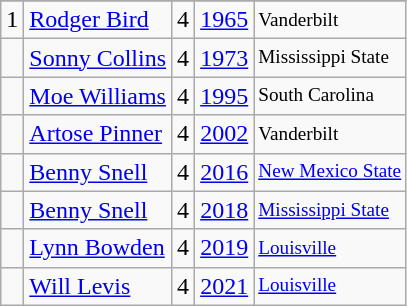<table class="wikitable">
<tr>
</tr>
<tr>
<td>1</td>
<td><a href='#'>Rodger Bird</a></td>
<td>4</td>
<td><a href='#'>1965</a></td>
<td style="font-size:80%;">Vanderbilt</td>
</tr>
<tr>
<td></td>
<td><a href='#'>Sonny Collins</a></td>
<td>4</td>
<td><a href='#'>1973</a></td>
<td style="font-size:80%;">Mississippi State</td>
</tr>
<tr>
<td></td>
<td><a href='#'>Moe Williams</a></td>
<td>4</td>
<td><a href='#'>1995</a></td>
<td style="font-size:80%;">South Carolina</td>
</tr>
<tr>
<td></td>
<td><a href='#'>Artose Pinner</a></td>
<td>4</td>
<td><a href='#'>2002</a></td>
<td style="font-size:80%;">Vanderbilt</td>
</tr>
<tr>
<td></td>
<td><a href='#'>Benny Snell</a></td>
<td>4</td>
<td><a href='#'>2016</a></td>
<td style="font-size:80%;"><a href='#'>New Mexico State</a></td>
</tr>
<tr>
<td></td>
<td><a href='#'>Benny Snell</a></td>
<td>4</td>
<td><a href='#'>2018</a></td>
<td style="font-size:80%;"><a href='#'>Mississippi State</a></td>
</tr>
<tr>
<td></td>
<td><a href='#'>Lynn Bowden</a></td>
<td>4</td>
<td><a href='#'>2019</a></td>
<td style="font-size:80%;"><a href='#'>Louisville</a></td>
</tr>
<tr>
<td></td>
<td><a href='#'>Will Levis</a></td>
<td>4</td>
<td><a href='#'>2021</a></td>
<td style="font-size:80%;"><a href='#'>Louisville</a></td>
</tr>
</table>
